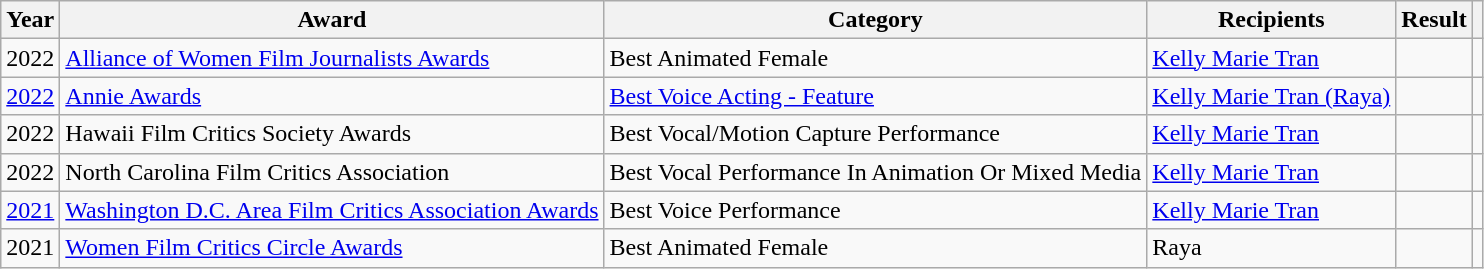<table class="wikitable">
<tr>
<th>Year</th>
<th>Award</th>
<th>Category</th>
<th>Recipients</th>
<th>Result</th>
<th></th>
</tr>
<tr>
<td>2022</td>
<td><a href='#'>Alliance of Women Film Journalists Awards</a></td>
<td>Best Animated Female</td>
<td><a href='#'>Kelly Marie Tran</a></td>
<td></td>
<td></td>
</tr>
<tr>
<td><a href='#'>2022</a></td>
<td><a href='#'>Annie Awards</a></td>
<td><a href='#'>Best Voice Acting - Feature</a></td>
<td><a href='#'>Kelly Marie Tran (Raya)</a></td>
<td></td>
<td></td>
</tr>
<tr>
<td>2022</td>
<td>Hawaii Film Critics Society Awards</td>
<td>Best Vocal/Motion Capture Performance</td>
<td><a href='#'>Kelly Marie Tran</a></td>
<td></td>
<td></td>
</tr>
<tr>
<td>2022</td>
<td>North Carolina Film Critics Association</td>
<td>Best Vocal Performance In Animation Or Mixed Media</td>
<td><a href='#'>Kelly Marie Tran</a></td>
<td></td>
<td></td>
</tr>
<tr>
<td><a href='#'>2021</a></td>
<td><a href='#'>Washington D.C. Area Film Critics Association Awards</a></td>
<td>Best Voice Performance</td>
<td><a href='#'>Kelly Marie Tran</a></td>
<td></td>
<td></td>
</tr>
<tr>
<td>2021</td>
<td><a href='#'>Women Film Critics Circle Awards</a></td>
<td>Best Animated Female</td>
<td>Raya</td>
<td></td>
<td></td>
</tr>
</table>
